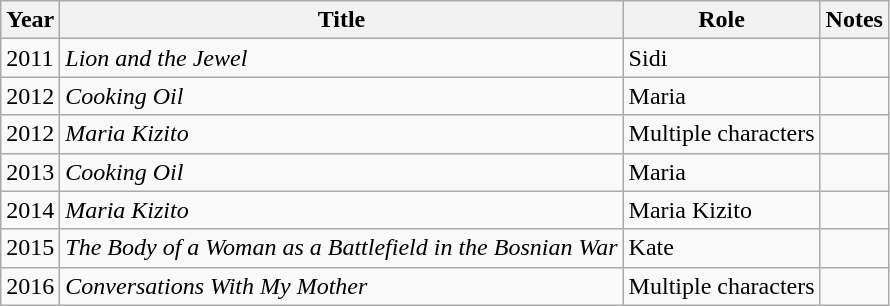<table class="wikitable">
<tr>
<th>Year</th>
<th>Title</th>
<th>Role</th>
<th>Notes</th>
</tr>
<tr>
<td>2011</td>
<td><em>Lion and the  Jewel</em></td>
<td>Sidi</td>
<td></td>
</tr>
<tr>
<td>2012</td>
<td><em>Cooking Oil</em></td>
<td>Maria</td>
<td></td>
</tr>
<tr>
<td>2012</td>
<td><em>Maria Kizito</em></td>
<td>Multiple  characters</td>
<td> </td>
</tr>
<tr>
<td>2013</td>
<td><em>Cooking Oil</em></td>
<td>Maria</td>
<td></td>
</tr>
<tr>
<td>2014</td>
<td><em>Maria Kizito</em></td>
<td>Maria Kizito</td>
<td></td>
</tr>
<tr>
<td>2015</td>
<td><em>The Body of a  Woman as a Battlefield in the Bosnian War</em></td>
<td>Kate</td>
<td></td>
</tr>
<tr>
<td>2016</td>
<td><em>Conversations With My Mother</em></td>
<td>Multiple characters</td>
<td></td>
</tr>
</table>
